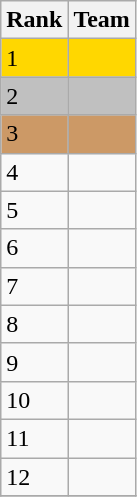<table class="wikitable">
<tr>
<th>Rank</th>
<th>Team</th>
</tr>
<tr style="background:gold;">
<td>1</td>
<td></td>
</tr>
<tr style="background:silver;">
<td>2</td>
<td></td>
</tr>
<tr style="background:#c96;">
<td>3</td>
<td></td>
</tr>
<tr>
<td>4</td>
<td></td>
</tr>
<tr>
<td>5</td>
<td></td>
</tr>
<tr>
<td>6</td>
<td></td>
</tr>
<tr>
<td>7</td>
<td></td>
</tr>
<tr>
<td>8</td>
<td></td>
</tr>
<tr>
<td>9</td>
<td></td>
</tr>
<tr>
<td>10</td>
<td></td>
</tr>
<tr>
<td>11</td>
<td></td>
</tr>
<tr>
<td>12</td>
<td></td>
</tr>
<tr>
</tr>
</table>
